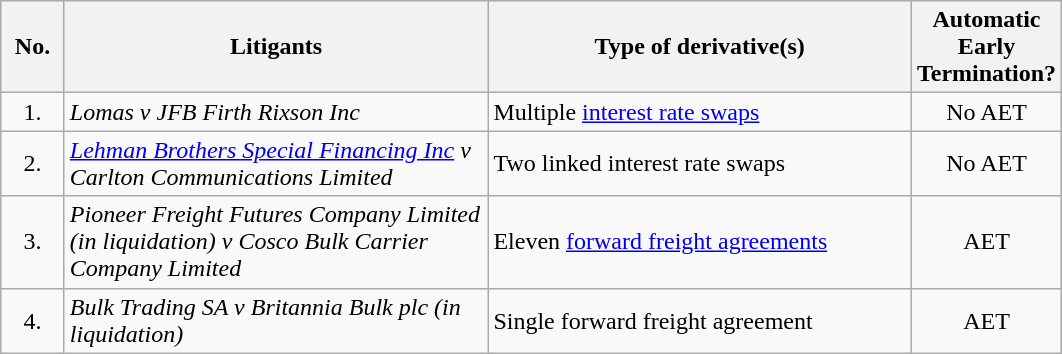<table class="wikitable">
<tr>
<th align="center" width="35">No.</th>
<th align="center" width="275">Litigants</th>
<th align="center" width="275">Type of derivative(s)</th>
<th align="center" width="75">Automatic Early Termination?</th>
</tr>
<tr>
<td align="center">1.</td>
<td><em>Lomas v JFB Firth Rixson Inc</em></td>
<td>Multiple <a href='#'>interest rate swaps</a></td>
<td align="center">No AET</td>
</tr>
<tr>
<td align="center">2.</td>
<td><em><a href='#'>Lehman Brothers Special Financing Inc</a> v Carlton Communications Limited</em></td>
<td>Two linked interest rate swaps</td>
<td align="center">No AET</td>
</tr>
<tr>
<td align="center">3.</td>
<td><em>Pioneer Freight Futures Company Limited (in liquidation) v Cosco Bulk Carrier Company Limited</em></td>
<td>Eleven <a href='#'>forward freight agreements</a></td>
<td align="center">AET</td>
</tr>
<tr>
<td align="center">4.</td>
<td><em>Bulk Trading SA v Britannia Bulk plc (in liquidation)</em></td>
<td>Single forward freight agreement</td>
<td align="center">AET</td>
</tr>
</table>
